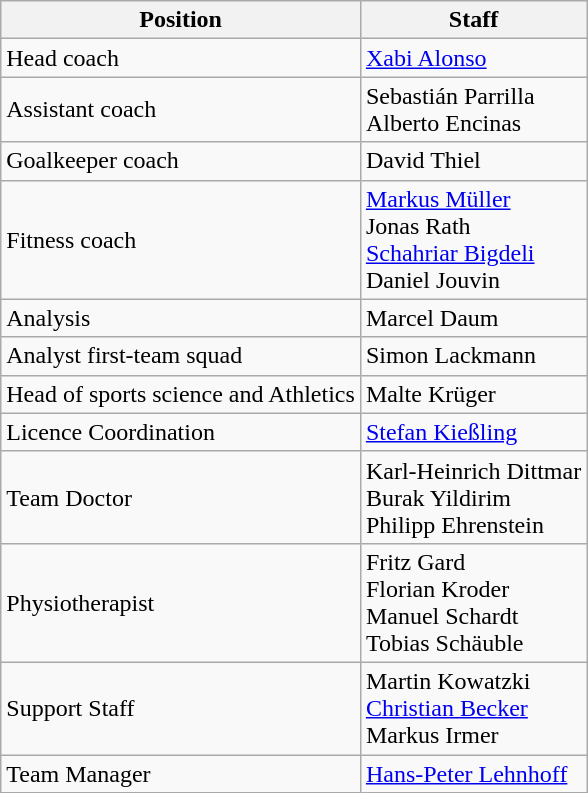<table class="wikitable">
<tr>
<th>Position</th>
<th>Staff</th>
</tr>
<tr>
<td>Head coach</td>
<td> <a href='#'>Xabi Alonso</a></td>
</tr>
<tr>
<td>Assistant coach</td>
<td> Sebastián Parrilla <br>  Alberto Encinas</td>
</tr>
<tr>
<td>Goalkeeper coach</td>
<td> David Thiel</td>
</tr>
<tr>
<td>Fitness coach</td>
<td> <a href='#'>Markus Müller</a> <br>  Jonas Rath <br>  <a href='#'>Schahriar Bigdeli</a> <br>  Daniel Jouvin</td>
</tr>
<tr>
<td>Analysis</td>
<td> Marcel Daum</td>
</tr>
<tr>
<td>Analyst first-team squad</td>
<td> Simon Lackmann</td>
</tr>
<tr>
<td>Head of sports science and Athletics</td>
<td> Malte Krüger</td>
</tr>
<tr>
<td>Licence Coordination</td>
<td> <a href='#'>Stefan Kießling</a></td>
</tr>
<tr>
<td>Team Doctor</td>
<td> Karl-Heinrich Dittmar <br>  Burak Yildirim <br>   Philipp Ehrenstein</td>
</tr>
<tr>
<td>Physiotherapist</td>
<td> Fritz Gard <br>   Florian Kroder <br>  Manuel Schardt  <br>  Tobias Schäuble</td>
</tr>
<tr>
<td>Support Staff</td>
<td> Martin Kowatzki <br>   <a href='#'>Christian Becker</a> <br>   Markus Irmer</td>
</tr>
<tr>
<td>Team Manager</td>
<td> <a href='#'>Hans-Peter Lehnhoff</a></td>
</tr>
</table>
